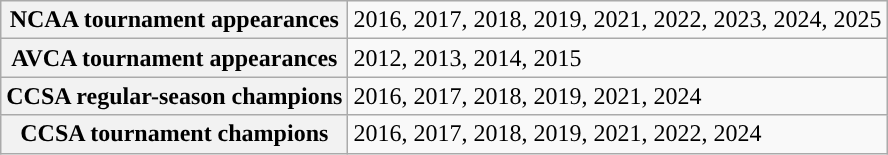<table class="wikitable">
<tr>
<th>NCAA tournament appearances</th>
<td>2016, 2017, 2018, 2019, 2021, 2022, 2023, 2024, 2025</td>
</tr>
<tr>
<th>AVCA tournament appearances</th>
<td>2012, 2013, 2014, 2015</td>
</tr>
<tr>
<th>CCSA regular-season champions</th>
<td>2016, 2017, 2018, 2019, 2021, 2024</td>
</tr>
<tr>
<th>CCSA tournament champions</th>
<td>2016, 2017, 2018, 2019, 2021, 2022, 2024</td>
</tr>
</table>
